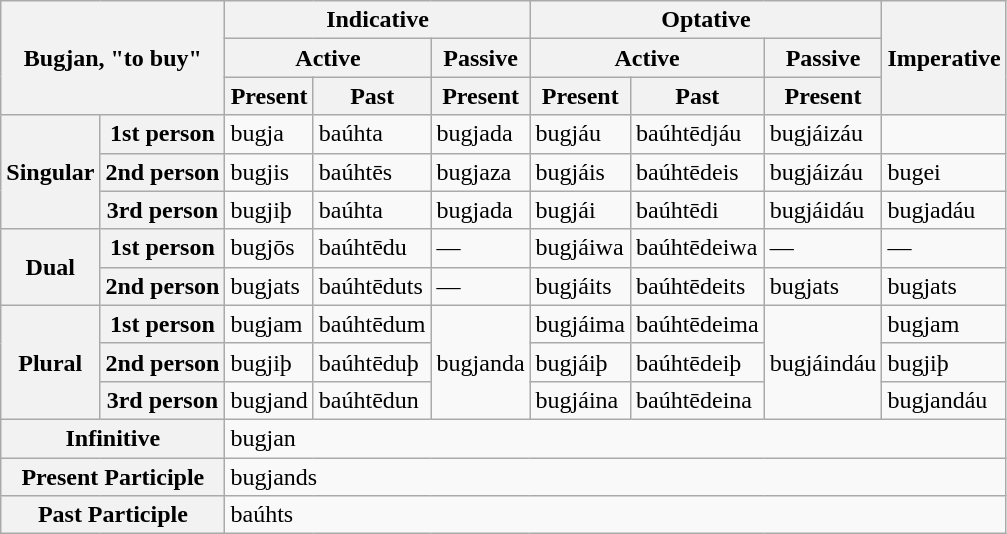<table class="wikitable mw-collapsible">
<tr>
<th colspan="2" rowspan="3">Bugjan, "to buy"</th>
<th colspan="3">Indicative</th>
<th colspan="3">Optative</th>
<th rowspan="3">Imperative</th>
</tr>
<tr>
<th colspan="2">Active</th>
<th>Passive</th>
<th colspan="2">Active</th>
<th>Passive</th>
</tr>
<tr>
<th>Present</th>
<th>Past</th>
<th>Present</th>
<th>Present</th>
<th>Past</th>
<th>Present</th>
</tr>
<tr>
<th rowspan="3">Singular</th>
<th>1st person</th>
<td>bugja</td>
<td>baúhta</td>
<td>bugjada</td>
<td>bugjáu</td>
<td>baúhtēdjáu</td>
<td>bugjáizáu</td>
<td></td>
</tr>
<tr>
<th>2nd person</th>
<td>bugjis</td>
<td>baúhtēs</td>
<td>bugjaza</td>
<td>bugjáis</td>
<td>baúhtēdeis</td>
<td>bugjáizáu</td>
<td>bugei</td>
</tr>
<tr>
<th>3rd person</th>
<td>bugjiþ</td>
<td>baúhta</td>
<td>bugjada</td>
<td>bugjái</td>
<td>baúhtēdi</td>
<td>bugjáidáu</td>
<td>bugjadáu</td>
</tr>
<tr>
<th rowspan="2">Dual</th>
<th>1st person</th>
<td>bugjōs</td>
<td>baúhtēdu</td>
<td>—</td>
<td>bugjáiwa</td>
<td>baúhtēdeiwa</td>
<td>—</td>
<td>—</td>
</tr>
<tr>
<th>2nd person</th>
<td>bugjats</td>
<td>baúhtēduts</td>
<td>—</td>
<td>bugjáits</td>
<td>baúhtēdeits</td>
<td>bugjats</td>
<td>bugjats</td>
</tr>
<tr>
<th rowspan="3">Plural</th>
<th>1st person</th>
<td>bugjam</td>
<td>baúhtēdum</td>
<td rowspan="3">bugjanda</td>
<td>bugjáima</td>
<td>baúhtēdeima</td>
<td rowspan="3">bugjáindáu</td>
<td>bugjam</td>
</tr>
<tr>
<th>2nd person</th>
<td>bugjiþ</td>
<td>baúhtēduþ</td>
<td>bugjáiþ</td>
<td>baúhtēdeiþ</td>
<td>bugjiþ</td>
</tr>
<tr>
<th>3rd person</th>
<td>bugjand</td>
<td>baúhtēdun</td>
<td>bugjáina</td>
<td>baúhtēdeina</td>
<td>bugjandáu</td>
</tr>
<tr>
<th colspan="2">Infinitive</th>
<td colspan="7">bugjan</td>
</tr>
<tr>
<th colspan="2">Present Participle</th>
<td colspan="7">bugjands</td>
</tr>
<tr>
<th colspan="2">Past Participle</th>
<td colspan="7">baúhts</td>
</tr>
</table>
